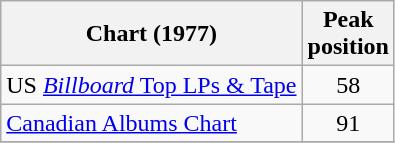<table class="wikitable">
<tr>
<th>Chart (1977)</th>
<th>Peak<br>position</th>
</tr>
<tr>
<td>US <a href='#'><em>Billboard</em> Top LPs & Tape</a></td>
<td align="center">58</td>
</tr>
<tr>
<td><a href='#'>Canadian Albums Chart</a></td>
<td align="center">91</td>
</tr>
<tr>
</tr>
</table>
